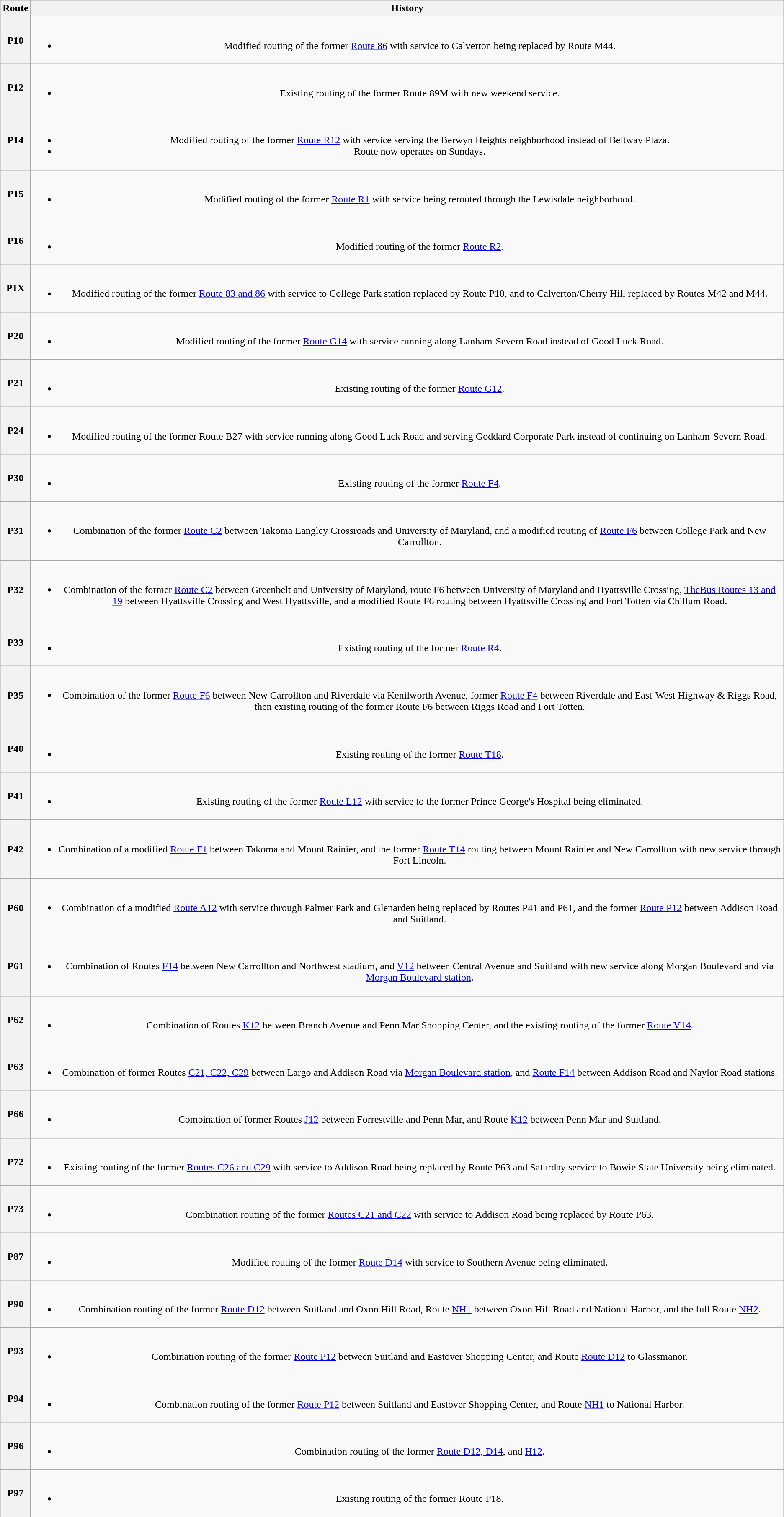<table class=wikitable style="font-size: 100%;" |>
<tr>
<th>Route</th>
<th>History</th>
</tr>
<tr align="center">
<th>P10</th>
<td><br><ul><li>Modified routing of the former <a href='#'>Route 86</a> with service to Calverton being replaced by Route M44.</li></ul></td>
</tr>
<tr align="center">
<th>P12</th>
<td><br><ul><li>Existing routing of the former Route 89M with new weekend service.</li></ul></td>
</tr>
<tr align="center">
<th>P14</th>
<td><br><ul><li>Modified routing of the former <a href='#'>Route R12</a> with service serving the Berwyn Heights neighborhood instead of Beltway Plaza.</li><li>Route now operates on Sundays.</li></ul></td>
</tr>
<tr align="center">
<th>P15</th>
<td><br><ul><li>Modified routing of the former <a href='#'>Route R1</a> with service being rerouted through the Lewisdale neighborhood.</li></ul></td>
</tr>
<tr align="center">
<th>P16</th>
<td><br><ul><li>Modified routing of the former <a href='#'>Route R2</a>.</li></ul></td>
</tr>
<tr align="center">
<th>P1X</th>
<td><br><ul><li>Modified routing of the former <a href='#'>Route 83 and 86</a> with service to College Park station replaced by Route P10, and to Calverton/Cherry Hill replaced by Routes M42 and M44.</li></ul></td>
</tr>
<tr align="center">
<th>P20</th>
<td><br><ul><li>Modified routing of the former <a href='#'>Route G14</a> with service running along Lanham-Severn Road instead of Good Luck Road.</li></ul></td>
</tr>
<tr align="center">
<th>P21</th>
<td><br><ul><li>Existing routing of the former <a href='#'>Route G12</a>.</li></ul></td>
</tr>
<tr align="center">
<th>P24</th>
<td><br><ul><li>Modified routing of the former Route B27 with service running along Good Luck Road and serving Goddard Corporate Park instead of continuing on Lanham-Severn Road.</li></ul></td>
</tr>
<tr align="center">
<th>P30</th>
<td><br><ul><li>Existing routing of the former <a href='#'>Route F4</a>.</li></ul></td>
</tr>
<tr align="center">
<th>P31</th>
<td><br><ul><li>Combination of the former <a href='#'>Route C2</a> between Takoma Langley Crossroads and University of Maryland, and a modified routing of <a href='#'>Route F6</a> between College Park and New Carrollton.</li></ul></td>
</tr>
<tr align="center">
<th>P32</th>
<td><br><ul><li>Combination of the former <a href='#'>Route C2</a> between Greenbelt and University of Maryland, route F6 between University of Maryland and Hyattsville Crossing, <a href='#'>TheBus Routes 13 and 19</a> between Hyattsville Crossing and West Hyattsville, and a modified Route F6 routing between Hyattsville Crossing and Fort Totten via Chillum Road.</li></ul></td>
</tr>
<tr align="center">
<th>P33</th>
<td><br><ul><li>Existing routing of the former <a href='#'>Route R4</a>.</li></ul></td>
</tr>
<tr align="center">
<th>P35</th>
<td><br><ul><li>Combination of the former <a href='#'>Route F6</a> between New Carrollton and Riverdale via Kenilworth Avenue, former <a href='#'>Route F4</a> between Riverdale and East-West Highway & Riggs Road, then existing routing of the former Route F6 between Riggs Road and Fort Totten.</li></ul></td>
</tr>
<tr align="center">
<th>P40</th>
<td><br><ul><li>Existing routing of the former <a href='#'>Route T18</a>.</li></ul></td>
</tr>
<tr align="center">
<th>P41</th>
<td><br><ul><li>Existing routing of the former <a href='#'>Route L12</a> with service to the former Prince George's Hospital being eliminated.</li></ul></td>
</tr>
<tr align="center">
<th>P42</th>
<td><br><ul><li>Combination of a modified <a href='#'>Route F1</a> between Takoma and Mount Rainier, and the former <a href='#'>Route T14</a> routing between Mount Rainier and New Carrollton with new service through Fort Lincoln.</li></ul></td>
</tr>
<tr align="center">
<th>P60</th>
<td><br><ul><li>Combination of a modified <a href='#'>Route A12</a> with service through Palmer Park and Glenarden being replaced by Routes P41 and P61, and the former <a href='#'>Route P12</a> between Addison Road and Suitland.</li></ul></td>
</tr>
<tr align="center">
<th>P61</th>
<td><br><ul><li>Combination of Routes <a href='#'>F14</a> between New Carrollton and Northwest stadium, and <a href='#'>V12</a> between Central Avenue and Suitland with new service along Morgan Boulevard and via <a href='#'>Morgan Boulevard station</a>.</li></ul></td>
</tr>
<tr align="center">
<th>P62</th>
<td><br><ul><li>Combination of Routes <a href='#'>K12</a> between Branch Avenue and Penn Mar Shopping Center, and the existing routing of the former <a href='#'>Route V14</a>.</li></ul></td>
</tr>
<tr align="center">
<th>P63</th>
<td><br><ul><li>Combination of former Routes <a href='#'>C21, C22, C29</a> between Largo and Addison Road via <a href='#'>Morgan Boulevard station</a>, and <a href='#'>Route F14</a> between Addison Road and Naylor Road stations.</li></ul></td>
</tr>
<tr align="center">
<th>P66</th>
<td><br><ul><li>Combination of former Routes <a href='#'>J12</a> between Forrestville and Penn Mar, and Route <a href='#'>K12</a> between Penn Mar and Suitland.</li></ul></td>
</tr>
<tr align="center">
<th>P72</th>
<td><br><ul><li>Existing routing of the former <a href='#'>Routes C26 and C29</a> with service to Addison Road being replaced by Route P63 and Saturday service to Bowie State University being eliminated.</li></ul></td>
</tr>
<tr align="center">
<th>P73</th>
<td><br><ul><li>Combination routing of the former <a href='#'>Routes C21 and C22</a> with service to Addison Road being replaced by Route P63.</li></ul></td>
</tr>
<tr align="center">
<th>P87</th>
<td><br><ul><li>Modified routing of the former <a href='#'>Route D14</a> with service to Southern Avenue being eliminated.</li></ul></td>
</tr>
<tr align="center">
<th>P90</th>
<td><br><ul><li>Combination routing of the former <a href='#'>Route D12</a> between Suitland and Oxon Hill Road, Route <a href='#'>NH1</a> between Oxon Hill Road and National Harbor, and the full Route <a href='#'>NH2</a>.</li></ul></td>
</tr>
<tr align="center">
<th>P93</th>
<td><br><ul><li>Combination routing of the former <a href='#'>Route P12</a> between Suitland and Eastover Shopping Center, and Route <a href='#'>Route D12</a> to Glassmanor.</li></ul></td>
</tr>
<tr align="center">
<th>P94</th>
<td><br><ul><li>Combination routing of the former <a href='#'>Route P12</a> between Suitland and Eastover Shopping Center, and Route <a href='#'>NH1</a> to National Harbor.</li></ul></td>
</tr>
<tr align="center">
<th>P96</th>
<td><br><ul><li>Combination routing of the former <a href='#'>Route D12, D14</a>, and <a href='#'>H12</a>.</li></ul></td>
</tr>
<tr align="center">
<th>P97</th>
<td><br><ul><li>Existing routing of the former Route P18.</li></ul></td>
</tr>
</table>
